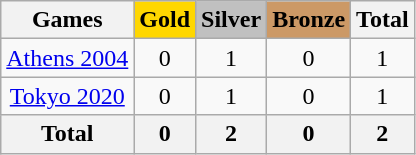<table class="wikitable sortable" style="text-align:center">
<tr>
<th>Games</th>
<th style="background-color:gold;">Gold</th>
<th style="background-color:silver;">Silver</th>
<th style="background-color:#c96;">Bronze</th>
<th>Total</th>
</tr>
<tr>
<td><a href='#'>Athens 2004</a></td>
<td>0</td>
<td>1</td>
<td>0</td>
<td>1</td>
</tr>
<tr>
<td><a href='#'>Tokyo 2020</a></td>
<td>0</td>
<td>1</td>
<td>0</td>
<td>1</td>
</tr>
<tr>
<th>Total</th>
<th>0</th>
<th>2</th>
<th>0</th>
<th>2</th>
</tr>
</table>
